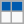<table class="wikitable" style="text-align:center;">
<tr>
<td bgcolor="#005bAE"><div></div></td>
<td bgcolor="#005bAE"><div></div></td>
</tr>
<tr>
<td></td>
<td></td>
</tr>
</table>
